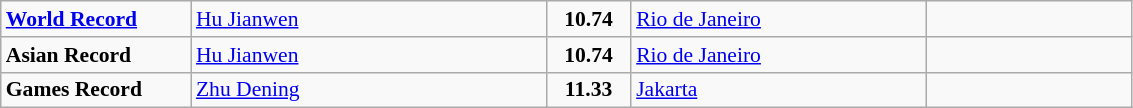<table class="nowrap wikitable" style="font-size:90%">
<tr>
<td width="120"><strong><a href='#'>World Record</a></strong></td>
<td width="230"> <a href='#'>Hu Jianwen</a></td>
<td align="center" width="50"><strong>10.74</strong></td>
<td width="190"> <a href='#'>Rio de Janeiro</a></td>
<td align="right" width="130"></td>
</tr>
<tr>
<td><strong>Asian Record</strong></td>
<td> <a href='#'>Hu Jianwen</a></td>
<td align="center"><strong>10.74</strong></td>
<td> <a href='#'>Rio de Janeiro</a></td>
<td align="right"></td>
</tr>
<tr>
<td><strong>Games Record</strong></td>
<td> <a href='#'>Zhu Dening</a></td>
<td align="center"><strong>11.33</strong></td>
<td> <a href='#'>Jakarta</a></td>
<td align="right"></td>
</tr>
</table>
